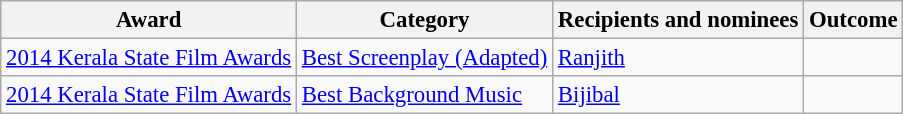<table class="wikitable" style="font-size: 95%;">
<tr>
<th>Award</th>
<th>Category</th>
<th>Recipients and nominees</th>
<th>Outcome</th>
</tr>
<tr>
<td><a href='#'>2014 Kerala State Film Awards</a></td>
<td><a href='#'>Best Screenplay (Adapted)</a></td>
<td><a href='#'>Ranjith</a></td>
<td></td>
</tr>
<tr>
<td><a href='#'>2014 Kerala State Film Awards</a></td>
<td><a href='#'>Best Background Music</a></td>
<td><a href='#'>Bijibal</a></td>
<td></td>
</tr>
</table>
